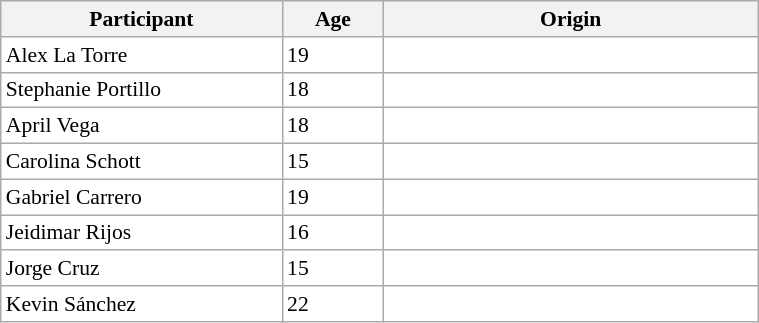<table class="wikitable" style="margin: 0 1em 0 0; background: white; border: 1px solid; border-collapse: collapse; font-size: 90%;" width=40%>
<tr>
<th width=15% bgcolor="#E8E8E8">Participant</th>
<th width=5%  bgcolor="#E8E8E8">Age</th>
<th width=20% bgcolor="#E8E8E8">Origin</th>
</tr>
<tr>
<td>Alex La Torre</td>
<td>19</td>
<td></td>
</tr>
<tr>
<td>Stephanie Portillo</td>
<td>18</td>
<td></td>
</tr>
<tr>
<td>April Vega</td>
<td>18</td>
<td></td>
</tr>
<tr>
<td>Carolina Schott</td>
<td>15</td>
<td></td>
</tr>
<tr>
<td>Gabriel Carrero</td>
<td>19</td>
<td></td>
</tr>
<tr>
<td>Jeidimar Rijos</td>
<td>16</td>
<td></td>
</tr>
<tr>
<td>Jorge Cruz</td>
<td>15</td>
<td></td>
</tr>
<tr>
<td>Kevin Sánchez</td>
<td>22</td>
<td></td>
</tr>
</table>
